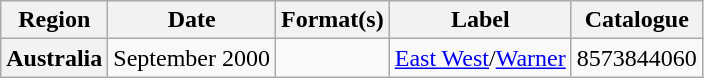<table class="wikitable plainrowheaders">
<tr>
<th scope="col">Region</th>
<th scope="col">Date</th>
<th scope="col">Format(s)</th>
<th scope="col">Label</th>
<th scope="col">Catalogue</th>
</tr>
<tr>
<th scope="row">Australia</th>
<td>September 2000</td>
<td></td>
<td><a href='#'>East West</a>/<a href='#'>Warner</a></td>
<td>8573844060</td>
</tr>
</table>
